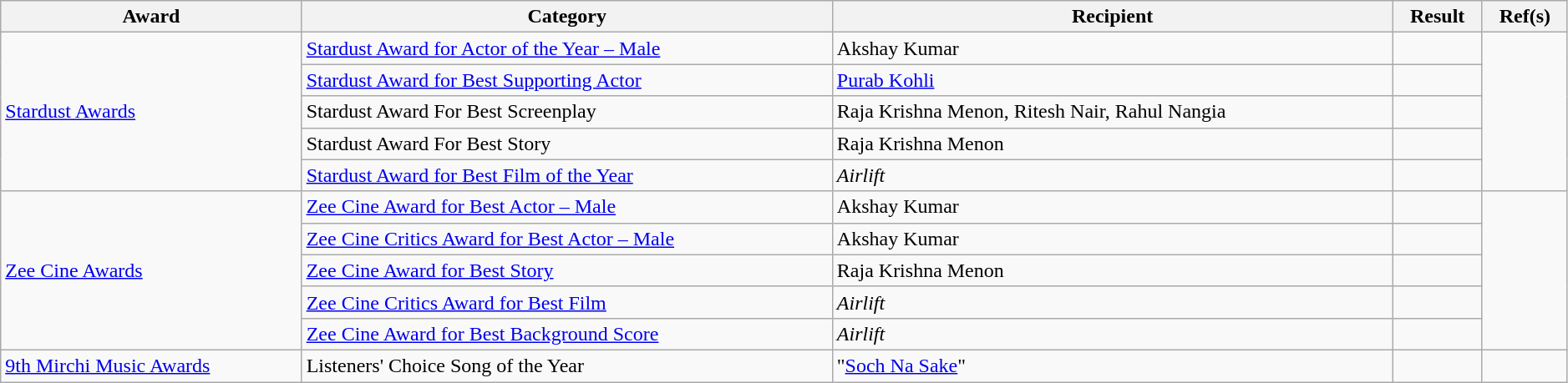<table class="wikitable sortable" style="width: 99%;">
<tr>
<th>Award</th>
<th>Category</th>
<th>Recipient</th>
<th>Result</th>
<th>Ref(s)</th>
</tr>
<tr>
<td rowspan="5"><a href='#'>Stardust Awards</a></td>
<td><a href='#'>Stardust Award for Actor of the Year&nbsp;– Male</a></td>
<td>Akshay Kumar</td>
<td></td>
<td rowspan="5" style="text-align:center;"></td>
</tr>
<tr>
<td><a href='#'>Stardust Award for Best Supporting Actor</a></td>
<td><a href='#'>Purab Kohli</a></td>
<td></td>
</tr>
<tr>
<td>Stardust Award For Best Screenplay</td>
<td>Raja Krishna Menon, Ritesh Nair, Rahul Nangia</td>
<td></td>
</tr>
<tr>
<td>Stardust Award For Best Story</td>
<td>Raja Krishna Menon</td>
<td></td>
</tr>
<tr>
<td><a href='#'>Stardust Award for Best Film of the Year</a></td>
<td><em>Airlift</em></td>
<td></td>
</tr>
<tr>
<td rowspan="5"><a href='#'>Zee Cine Awards</a></td>
<td><a href='#'>Zee Cine Award for Best Actor&nbsp;– Male</a></td>
<td>Akshay Kumar</td>
<td></td>
<td rowspan="5" style="text-align:center;"></td>
</tr>
<tr>
<td><a href='#'>Zee Cine Critics Award for Best Actor&nbsp;– Male</a></td>
<td>Akshay Kumar</td>
<td></td>
</tr>
<tr>
<td><a href='#'>Zee Cine Award for Best Story</a></td>
<td>Raja Krishna Menon</td>
<td></td>
</tr>
<tr>
<td><a href='#'>Zee Cine Critics Award for Best Film</a></td>
<td><em>Airlift</em></td>
<td></td>
</tr>
<tr>
<td><a href='#'>Zee Cine Award for Best Background Score</a></td>
<td><em>Airlift</em></td>
<td></td>
</tr>
<tr>
<td><a href='#'>9th Mirchi Music Awards</a></td>
<td>Listeners' Choice Song of the Year</td>
<td>"<a href='#'>Soch Na Sake</a>"</td>
<td></td>
<td></td>
</tr>
</table>
